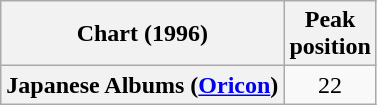<table class="wikitable sortable plainrowheaders">
<tr>
<th>Chart (1996)</th>
<th>Peak<br>position</th>
</tr>
<tr>
<th scope="row">Japanese Albums (<a href='#'>Oricon</a>)</th>
<td align="center">22</td>
</tr>
</table>
